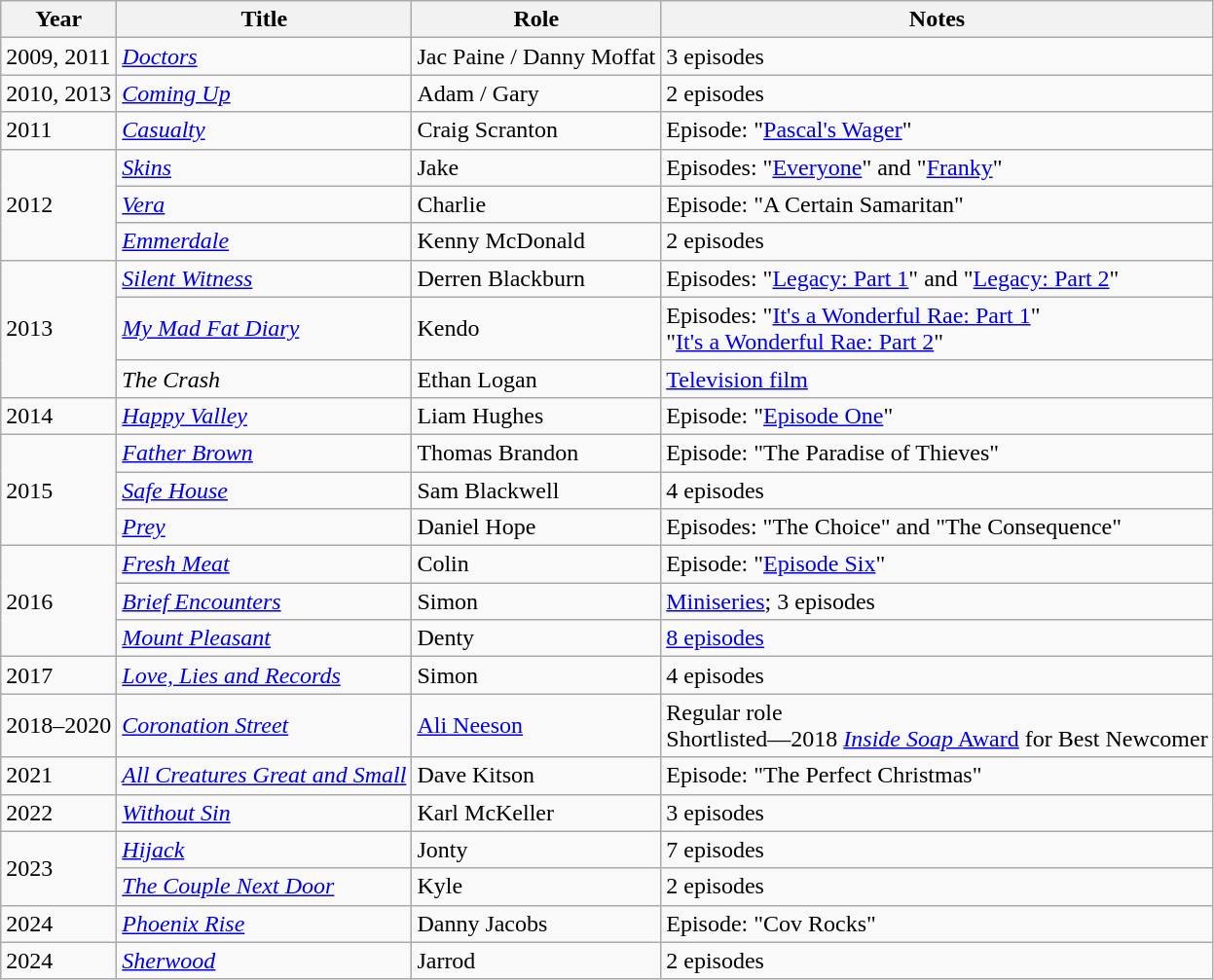<table class="wikitable sortable">
<tr>
<th>Year</th>
<th>Title</th>
<th>Role</th>
<th class="unsortable">Notes</th>
</tr>
<tr>
<td>2009, 2011</td>
<td><em><a href='#'>Doctors</a></em></td>
<td>Jac Paine / Danny Moffat</td>
<td>3 episodes</td>
</tr>
<tr>
<td>2010, 2013</td>
<td><em><a href='#'>Coming Up</a></em></td>
<td>Adam / Gary</td>
<td>2 episodes</td>
</tr>
<tr>
<td>2011</td>
<td><em><a href='#'>Casualty</a></em></td>
<td>Craig Scranton</td>
<td>Episode: "<a href='#'>Pascal's Wager</a>"</td>
</tr>
<tr>
<td rowspan="3">2012</td>
<td><em><a href='#'>Skins</a></em></td>
<td>Jake</td>
<td>Episodes: "<a href='#'>Everyone</a>" and "<a href='#'>Franky</a>"</td>
</tr>
<tr>
<td><em><a href='#'>Vera</a></em></td>
<td>Charlie</td>
<td>Episode: "A Certain Samaritan"</td>
</tr>
<tr>
<td><em><a href='#'>Emmerdale</a></em></td>
<td>Kenny McDonald</td>
<td>2 episodes</td>
</tr>
<tr>
<td rowspan="3">2013</td>
<td><em><a href='#'>Silent Witness</a></em></td>
<td>Derren Blackburn</td>
<td>Episodes: "<a href='#'>Legacy: Part 1</a>" and "<a href='#'>Legacy: Part 2</a>"</td>
</tr>
<tr>
<td><em><a href='#'>My Mad Fat Diary</a></em></td>
<td>Kendo</td>
<td>Episodes: "<a href='#'>It's a Wonderful Rae: Part 1</a>"<br>"<a href='#'>It's a Wonderful Rae: Part 2</a>"</td>
</tr>
<tr>
<td><em>The Crash</em></td>
<td>Ethan Logan</td>
<td><a href='#'>Television film</a></td>
</tr>
<tr>
<td>2014</td>
<td><em><a href='#'>Happy Valley</a></em></td>
<td>Liam Hughes</td>
<td>Episode: "<a href='#'>Episode One</a>"</td>
</tr>
<tr>
<td rowspan="3">2015</td>
<td><em><a href='#'>Father Brown</a></em></td>
<td>Thomas Brandon</td>
<td>Episode: "The Paradise of Thieves"</td>
</tr>
<tr>
<td><em><a href='#'>Safe House</a></em></td>
<td>Sam Blackwell</td>
<td>4 episodes</td>
</tr>
<tr>
<td><em><a href='#'>Prey</a></em></td>
<td>Daniel Hope</td>
<td>Episodes: "The Choice" and "The Consequence"</td>
</tr>
<tr>
<td rowspan="3">2016</td>
<td><em><a href='#'>Fresh Meat</a></em></td>
<td>Colin</td>
<td>Episode: "<a href='#'>Episode Six</a>"</td>
</tr>
<tr>
<td><em><a href='#'>Brief Encounters</a></em></td>
<td>Simon</td>
<td><a href='#'>Miniseries</a>; 3 episodes</td>
</tr>
<tr>
<td><em><a href='#'>Mount Pleasant</a></em></td>
<td>Denty</td>
<td><a href='#'>8 episodes</a></td>
</tr>
<tr>
<td>2017</td>
<td><em><a href='#'>Love, Lies and Records</a></em></td>
<td>Simon</td>
<td>4 episodes</td>
</tr>
<tr>
<td>2018–2020</td>
<td><em><a href='#'>Coronation Street</a></em></td>
<td><a href='#'>Ali Neeson</a></td>
<td>Regular role<br>Shortlisted—2018 <a href='#'><em>Inside Soap</em> Award</a> for Best Newcomer</td>
</tr>
<tr>
<td>2021</td>
<td><em><a href='#'>All Creatures Great and Small</a></em></td>
<td>Dave Kitson</td>
<td>Episode: "The Perfect Christmas"</td>
</tr>
<tr>
<td>2022</td>
<td><em><a href='#'>Without Sin</a></em></td>
<td>Karl McKeller</td>
<td>3 episodes</td>
</tr>
<tr>
<td rowspan="2">2023</td>
<td><em><a href='#'>Hijack</a></em></td>
<td>Jonty</td>
<td>7 episodes</td>
</tr>
<tr>
<td><em><a href='#'>The Couple Next Door</a></em></td>
<td>Kyle</td>
<td>2 episodes</td>
</tr>
<tr>
<td>2024</td>
<td><em><a href='#'>Phoenix Rise</a></em></td>
<td>Danny Jacobs</td>
<td>Episode: "Cov Rocks"</td>
</tr>
<tr>
<td>2024</td>
<td><em><a href='#'>Sherwood</a></em></td>
<td>Jarrod</td>
<td>2 episodes</td>
</tr>
</table>
